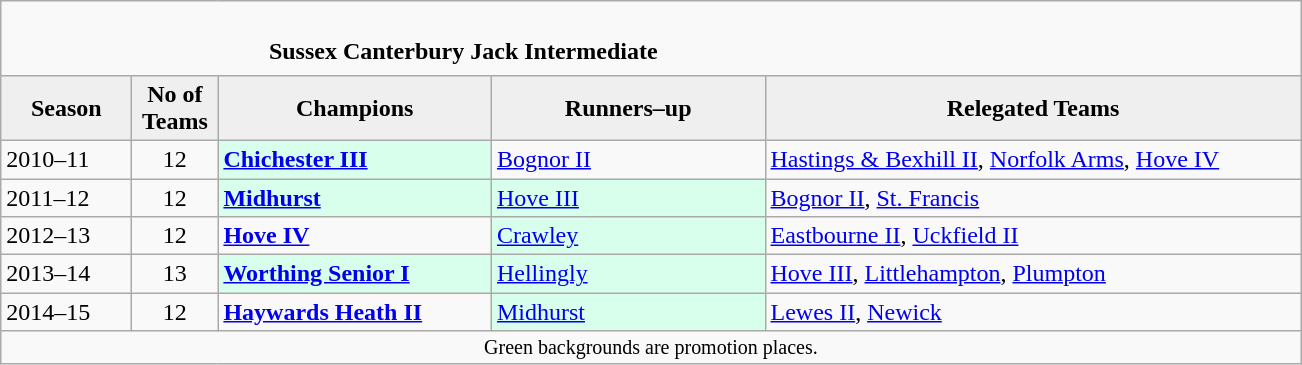<table class="wikitable" style="text-align: left;">
<tr>
<td colspan="11" cellpadding="0" cellspacing="0"><br><table border="0" style="width:100%;" cellpadding="0" cellspacing="0">
<tr>
<td style="width:20%; border:0;"></td>
<td style="border:0;"><strong>Sussex Canterbury Jack Intermediate </strong></td>
<td style="width:20%; border:0;"></td>
</tr>
</table>
</td>
</tr>
<tr>
<th style="background:#efefef; width:80px;">Season</th>
<th style="background:#efefef; width:50px;">No of Teams</th>
<th style="background:#efefef; width:175px;">Champions</th>
<th style="background:#efefef; width:175px;">Runners–up</th>
<th style="background:#efefef; width:350px;">Relegated Teams</th>
</tr>
<tr align=left>
<td>2010–11</td>
<td style="text-align: center;">12</td>
<td style="background:#d8ffeb;"><strong><a href='#'>Chichester III</a></strong></td>
<td><a href='#'>Bognor II</a></td>
<td><a href='#'>Hastings & Bexhill II</a>, <a href='#'>Norfolk Arms</a>, <a href='#'>Hove IV</a></td>
</tr>
<tr>
<td>2011–12</td>
<td style="text-align: center;">12</td>
<td style="background:#d8ffeb;"><strong><a href='#'>Midhurst</a></strong></td>
<td style="background:#d8ffeb;"><a href='#'>Hove III</a></td>
<td><a href='#'>Bognor II</a>, <a href='#'>St. Francis</a></td>
</tr>
<tr>
<td>2012–13</td>
<td style="text-align: center;">12</td>
<td><strong><a href='#'>Hove IV</a></strong></td>
<td style="background:#d8ffeb;"><a href='#'>Crawley</a></td>
<td><a href='#'>Eastbourne II</a>, <a href='#'>Uckfield II</a></td>
</tr>
<tr>
<td>2013–14</td>
<td style="text-align: center;">13</td>
<td style="background:#d8ffeb;"><strong><a href='#'>Worthing Senior I</a></strong></td>
<td style="background:#d8ffeb;"><a href='#'>Hellingly</a></td>
<td><a href='#'>Hove III</a>, <a href='#'>Littlehampton</a>, <a href='#'>Plumpton</a></td>
</tr>
<tr>
<td>2014–15</td>
<td style="text-align: center;">12</td>
<td><strong><a href='#'>Haywards Heath II</a></strong></td>
<td style="background:#d8ffeb;"><a href='#'>Midhurst</a></td>
<td><a href='#'>Lewes II</a>, <a href='#'>Newick</a></td>
</tr>
<tr>
<td colspan="15"  style="border:0; font-size:smaller; text-align:center;">Green backgrounds are promotion places.</td>
</tr>
</table>
